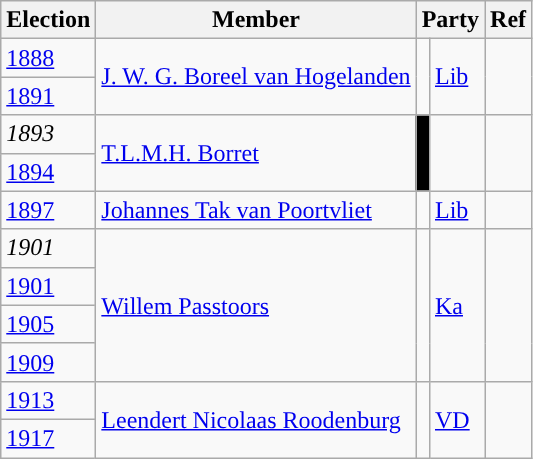<table class="wikitable">
<tr>
<th scope="col">Election</th>
<th scope="col">Member</th>
<th scope="col" colspan="2">Party</th>
<th scope="col">Ref</th>
</tr>
<tr>
<td scope="row"><a href='#'>1888</a></td>
<td scope="row" rowspan=2><a href='#'>J. W. G. Boreel van Hogelanden</a></td>
<td scope="row" rowspan=2 style="background-color:"></td>
<td scope="row" rowspan=2><a href='#'>Lib</a></td>
<td scope="row" rowspan=2></td>
</tr>
<tr>
<td scope="row"><a href='#'>1891</a></td>
</tr>
<tr>
<td scope="row"><em>1893</em></td>
<td scope="row" rowspan=2><a href='#'>T.L.M.H. Borret</a></td>
<td scope="row" rowspan=2 style="background-color:black"></td>
<td scope="row" rowspan=2></td>
<td scope="row" rowspan=2></td>
</tr>
<tr>
<td scope="row"><a href='#'>1894</a></td>
</tr>
<tr>
<td scope="row"><a href='#'>1897</a></td>
<td scope="row"><a href='#'>Johannes Tak van Poortvliet</a></td>
<td scope="row" style="background-color:"></td>
<td scope="row"><a href='#'>Lib</a></td>
<td scope="row"></td>
</tr>
<tr>
<td scope="row"><em>1901</em></td>
<td scope="row" rowspan=4><a href='#'>Willem Passtoors</a></td>
<td scope="row" rowspan=4 style="background-color:"></td>
<td scope="row" rowspan=4><a href='#'>Ka</a></td>
<td scope="row" rowspan=4></td>
</tr>
<tr>
<td scope="row"><a href='#'>1901</a></td>
</tr>
<tr>
<td scope="row"><a href='#'>1905</a></td>
</tr>
<tr>
<td scope="row"><a href='#'>1909</a></td>
</tr>
<tr>
<td scope="row"><a href='#'>1913</a></td>
<td scope="row" rowspan=2><a href='#'>Leendert Nicolaas Roodenburg</a></td>
<td scope="row" rowspan=2 style="background-color:"></td>
<td scope="row" rowspan=2><a href='#'>VD</a></td>
<td scope="row" rowspan=2></td>
</tr>
<tr>
<td scope="row"><a href='#'>1917</a></td>
</tr>
</table>
